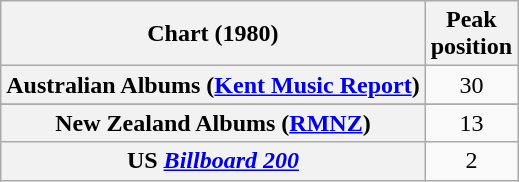<table class="wikitable sortable plainrowheaders" style="text-align:center">
<tr>
<th scope="col">Chart (1980)</th>
<th scope="col">Peak<br> position</th>
</tr>
<tr>
<th scope="row">Australian Albums (<a href='#'>Kent Music Report</a>)</th>
<td>30</td>
</tr>
<tr>
</tr>
<tr>
<th scope="row">New Zealand Albums (<a href='#'>RMNZ</a>)</th>
<td>13</td>
</tr>
<tr>
<th scope="row">US <em><a href='#'>Billboard 200</a></em></th>
<td>2</td>
</tr>
</table>
